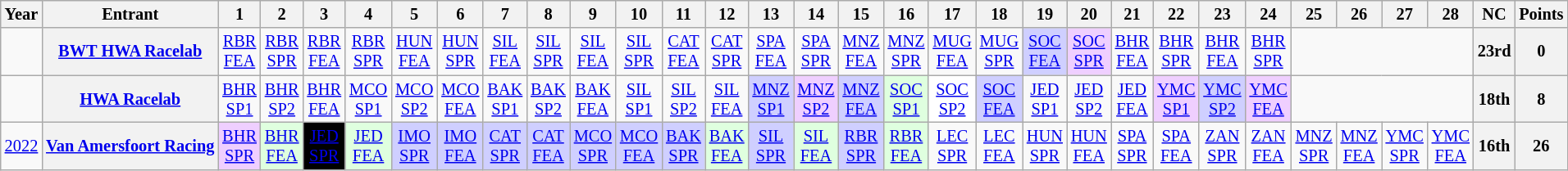<table class="wikitable" style="text-align:center; font-size:85%">
<tr>
<th>Year</th>
<th>Entrant</th>
<th>1</th>
<th>2</th>
<th>3</th>
<th>4</th>
<th>5</th>
<th>6</th>
<th>7</th>
<th>8</th>
<th>9</th>
<th>10</th>
<th>11</th>
<th>12</th>
<th>13</th>
<th>14</th>
<th>15</th>
<th>16</th>
<th>17</th>
<th>18</th>
<th>19</th>
<th>20</th>
<th>21</th>
<th>22</th>
<th>23</th>
<th>24</th>
<th>25</th>
<th>26</th>
<th>27</th>
<th>28</th>
<th>NC</th>
<th>Points</th>
</tr>
<tr>
<td></td>
<th nowrap><a href='#'>BWT HWA Racelab</a></th>
<td style="background:#;"><a href='#'>RBR<br>FEA</a><br></td>
<td style="background:#;"><a href='#'>RBR<br>SPR</a><br></td>
<td style="background:#;"><a href='#'>RBR<br>FEA</a><br></td>
<td style="background:#;"><a href='#'>RBR<br>SPR</a><br></td>
<td style="background:#;"><a href='#'>HUN<br>FEA</a><br></td>
<td style="background:#;"><a href='#'>HUN<br>SPR</a><br></td>
<td style="background:#;"><a href='#'>SIL<br>FEA</a><br></td>
<td style="background:#;"><a href='#'>SIL<br>SPR</a><br></td>
<td style="background:#;"><a href='#'>SIL<br>FEA</a><br></td>
<td style="background:#;"><a href='#'>SIL<br>SPR</a><br></td>
<td style="background:#;"><a href='#'>CAT<br>FEA</a><br></td>
<td style="background:#;"><a href='#'>CAT<br>SPR</a><br></td>
<td style="background:#;"><a href='#'>SPA<br>FEA</a><br></td>
<td style="background:#;"><a href='#'>SPA<br>SPR</a><br></td>
<td style="background:#;"><a href='#'>MNZ<br>FEA</a><br></td>
<td style="background:#;"><a href='#'>MNZ<br>SPR</a><br></td>
<td style="background:#;"><a href='#'>MUG<br>FEA</a><br></td>
<td style="background:#;"><a href='#'>MUG<br>SPR</a><br></td>
<td style="background:#CFCFFF;"><a href='#'>SOC<br>FEA</a><br></td>
<td style="background:#EFCFFF;"><a href='#'>SOC<br>SPR</a><br></td>
<td style="background:#;"><a href='#'>BHR<br>FEA</a><br></td>
<td style="background:#;"><a href='#'>BHR<br>SPR</a><br></td>
<td style="background:#;"><a href='#'>BHR<br>FEA</a><br></td>
<td style="background:#;"><a href='#'>BHR<br>SPR</a><br></td>
<td colspan=4></td>
<th>23rd</th>
<th>0</th>
</tr>
<tr>
<td></td>
<th nowrap><a href='#'>HWA Racelab</a></th>
<td style="background:#;"><a href='#'>BHR<br>SP1</a></td>
<td style="background:#;"><a href='#'>BHR<br>SP2</a></td>
<td style="background:#;"><a href='#'>BHR<br>FEA</a></td>
<td style="background:#;"><a href='#'>MCO<br>SP1</a></td>
<td style="background:#;"><a href='#'>MCO<br>SP2</a></td>
<td style="background:#;"><a href='#'>MCO<br>FEA</a></td>
<td style="background:#;"><a href='#'>BAK<br>SP1</a></td>
<td style="background:#;"><a href='#'>BAK<br>SP2</a></td>
<td style="background:#;"><a href='#'>BAK<br>FEA</a></td>
<td style="background:#;"><a href='#'>SIL<br>SP1</a></td>
<td style="background:#;"><a href='#'>SIL<br>SP2</a></td>
<td style="background:#;"><a href='#'>SIL<br>FEA</a></td>
<td style="background:#CFCFFF;"><a href='#'>MNZ<br>SP1</a><br></td>
<td style="background:#EFCFFF;"><a href='#'>MNZ<br>SP2</a><br></td>
<td style="background:#CFCFFF;"><a href='#'>MNZ<br>FEA</a><br></td>
<td style="background:#DFFFDF;"><a href='#'>SOC<br>SP1</a><br></td>
<td style="background:#FFFFFF;"><a href='#'>SOC<br>SP2</a><br></td>
<td style="background:#CFCFFF;"><a href='#'>SOC<br>FEA</a><br></td>
<td style="background:#;"><a href='#'>JED<br>SP1</a></td>
<td style="background:#;"><a href='#'>JED<br>SP2</a></td>
<td style="background:#;"><a href='#'>JED<br>FEA</a></td>
<td style="background:#EFCFFF;"><a href='#'>YMC<br>SP1</a><br></td>
<td style="background:#CFCFFF;"><a href='#'>YMC<br>SP2</a><br></td>
<td style="background:#EFCFFF;"><a href='#'>YMC<br>FEA</a><br></td>
<td colspan=4></td>
<th>18th</th>
<th>8</th>
</tr>
<tr>
<td><a href='#'>2022</a></td>
<th nowrap><a href='#'>Van Amersfoort Racing</a></th>
<td style="background:#EFCFFF;"><a href='#'>BHR<br>SPR</a><br></td>
<td style="background:#DFFFDF;"><a href='#'>BHR<br>FEA</a><br></td>
<td style="background:#000000; color:white;"><a href='#'><span>JED<br>SPR</span></a><br></td>
<td style="background:#DFFFDF;"><a href='#'>JED<br>FEA</a><br></td>
<td style="background:#CFCFFF;"><a href='#'>IMO<br>SPR</a><br></td>
<td style="background:#CFCFFF;"><a href='#'>IMO<br>FEA</a><br></td>
<td style="background:#CFCFFF;"><a href='#'>CAT<br>SPR</a><br></td>
<td style="background:#CFCFFF;"><a href='#'>CAT<br>FEA</a><br></td>
<td style="background:#CFCFFF;"><a href='#'>MCO<br>SPR</a><br></td>
<td style="background:#CFCFFF;"><a href='#'>MCO<br>FEA</a><br></td>
<td style="background:#CFCFFF;"><a href='#'>BAK<br>SPR</a><br></td>
<td style="background:#DFFFDF;"><a href='#'>BAK<br>FEA</a><br></td>
<td style="background:#CFCFFF;"><a href='#'>SIL<br>SPR</a><br></td>
<td style="background:#DFFFDF;"><a href='#'>SIL<br>FEA</a><br></td>
<td style="background:#CFCFFF;"><a href='#'>RBR<br>SPR</a><br></td>
<td style="background:#DFFFDF;"><a href='#'>RBR<br>FEA</a><br></td>
<td style="background:#;"><a href='#'>LEC<br>SPR</a></td>
<td style="background:#;"><a href='#'>LEC<br>FEA</a></td>
<td style="background:#;"><a href='#'>HUN<br>SPR</a></td>
<td style="background:#;"><a href='#'>HUN<br>FEA</a></td>
<td style="background:#;"><a href='#'>SPA<br>SPR</a></td>
<td style="background:#;"><a href='#'>SPA<br>FEA</a></td>
<td style="background:#;"><a href='#'>ZAN<br>SPR</a></td>
<td style="background:#;"><a href='#'>ZAN<br>FEA</a></td>
<td style="background:#;"><a href='#'>MNZ<br>SPR</a></td>
<td style="background:#;"><a href='#'>MNZ<br>FEA</a></td>
<td style="background:#;"><a href='#'>YMC<br>SPR</a></td>
<td style="background:#;"><a href='#'>YMC<br>FEA</a></td>
<th>16th</th>
<th>26</th>
</tr>
</table>
